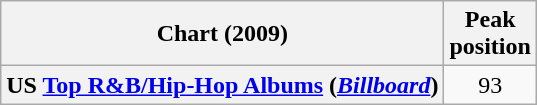<table class="wikitable sortable plainrowheaders" style="text-align:center">
<tr>
<th scope="col">Chart (2009)</th>
<th scope="col">Peak<br> position</th>
</tr>
<tr>
<th scope="row">US <a href='#'>Top R&B/Hip-Hop Albums</a> (<em><a href='#'>Billboard</a></em>)</th>
<td>93</td>
</tr>
</table>
